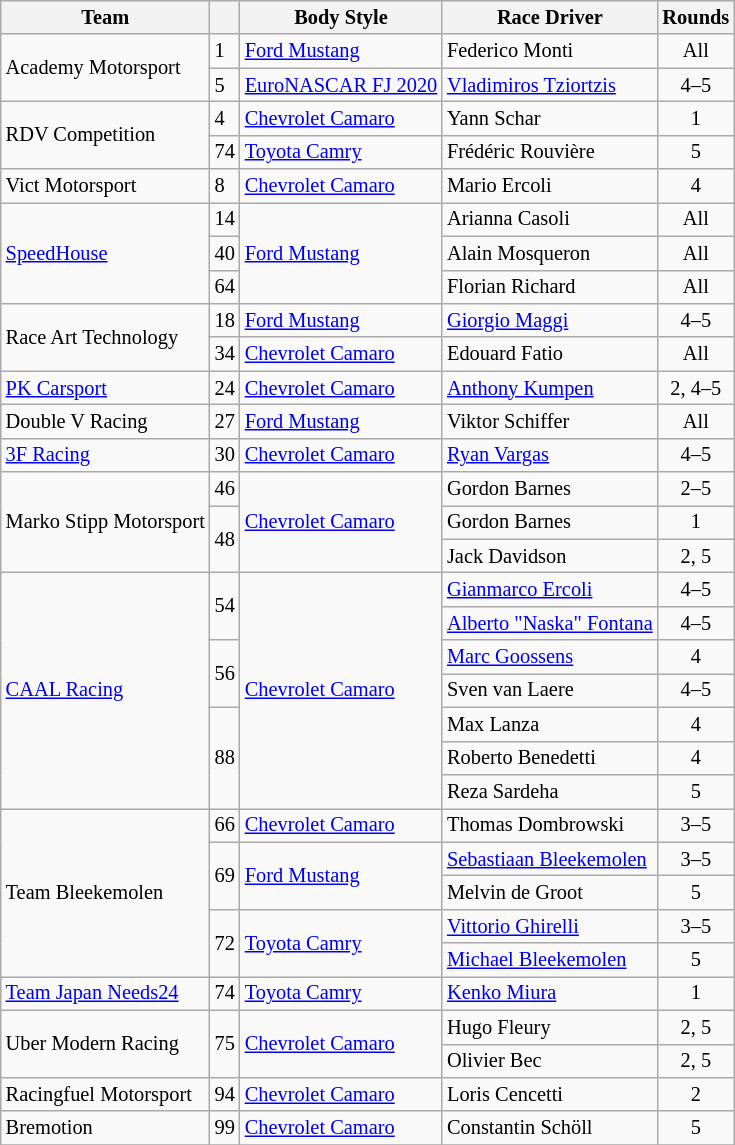<table class="wikitable" style="font-size: 85%">
<tr>
<th>Team</th>
<th></th>
<th>Body Style</th>
<th>Race Driver</th>
<th>Rounds</th>
</tr>
<tr>
<td rowspan=2> Academy Motorsport</td>
<td>1</td>
<td><a href='#'>Ford Mustang</a></td>
<td> Federico Monti</td>
<td align="center">All</td>
</tr>
<tr>
<td>5</td>
<td><a href='#'>EuroNASCAR FJ 2020</a></td>
<td> <a href='#'>Vladimiros Tziortzis</a></td>
<td align="center">4–5</td>
</tr>
<tr>
<td rowspan=2> RDV Competition</td>
<td>4</td>
<td><a href='#'>Chevrolet Camaro</a></td>
<td> Yann Schar</td>
<td align="center">1</td>
</tr>
<tr>
<td>74</td>
<td><a href='#'>Toyota Camry</a></td>
<td> Frédéric Rouvière</td>
<td align="center">5</td>
</tr>
<tr>
<td> Vict Motorsport</td>
<td>8</td>
<td><a href='#'>Chevrolet Camaro</a></td>
<td> Mario Ercoli</td>
<td align="center">4</td>
</tr>
<tr>
<td rowspan=3> <a href='#'>SpeedHouse</a></td>
<td>14</td>
<td rowspan=3><a href='#'>Ford Mustang</a></td>
<td> Arianna Casoli</td>
<td align="center">All</td>
</tr>
<tr>
<td>40</td>
<td> Alain Mosqueron</td>
<td align="center">All</td>
</tr>
<tr>
<td>64</td>
<td> Florian Richard</td>
<td align="center">All</td>
</tr>
<tr>
<td rowspan=2> Race Art Technology</td>
<td>18</td>
<td><a href='#'>Ford Mustang</a></td>
<td> <a href='#'>Giorgio Maggi</a></td>
<td align="center">4–5</td>
</tr>
<tr>
<td>34</td>
<td><a href='#'>Chevrolet Camaro</a></td>
<td> Edouard Fatio</td>
<td align="center">All</td>
</tr>
<tr>
<td> <a href='#'>PK Carsport</a></td>
<td>24</td>
<td><a href='#'>Chevrolet Camaro</a></td>
<td> <a href='#'>Anthony Kumpen</a></td>
<td align="center">2, 4–5</td>
</tr>
<tr>
<td> Double V Racing</td>
<td>27</td>
<td><a href='#'>Ford Mustang</a></td>
<td> Viktor Schiffer</td>
<td align="center">All</td>
</tr>
<tr>
<td> <a href='#'>3F Racing</a></td>
<td>30</td>
<td><a href='#'>Chevrolet Camaro</a></td>
<td> <a href='#'>Ryan Vargas</a></td>
<td align="center">4–5</td>
</tr>
<tr>
<td rowspan=3> Marko Stipp Motorsport</td>
<td>46</td>
<td rowspan=3><a href='#'>Chevrolet Camaro</a></td>
<td> Gordon Barnes</td>
<td align="center">2–5</td>
</tr>
<tr>
<td rowspan=2>48</td>
<td> Gordon Barnes</td>
<td align="center">1</td>
</tr>
<tr>
<td> Jack Davidson</td>
<td align="center">2, 5</td>
</tr>
<tr>
<td rowspan=7> <a href='#'>CAAL Racing</a></td>
<td rowspan=2>54</td>
<td rowspan=7><a href='#'>Chevrolet Camaro</a></td>
<td> <a href='#'>Gianmarco Ercoli</a></td>
<td align="center">4–5</td>
</tr>
<tr>
<td> <a href='#'>Alberto "Naska" Fontana</a></td>
<td align="center">4–5</td>
</tr>
<tr>
<td rowspan=2>56</td>
<td> <a href='#'>Marc Goossens</a></td>
<td align="center">4</td>
</tr>
<tr>
<td> Sven van Laere</td>
<td align="center">4–5</td>
</tr>
<tr>
<td rowspan=3>88</td>
<td> Max Lanza</td>
<td align="center">4</td>
</tr>
<tr>
<td> Roberto Benedetti</td>
<td align="center">4</td>
</tr>
<tr>
<td> Reza Sardeha</td>
<td align="center">5</td>
</tr>
<tr>
<td rowspan=5> Team Bleekemolen</td>
<td>66</td>
<td><a href='#'>Chevrolet Camaro</a></td>
<td> Thomas Dombrowski</td>
<td align="center">3–5</td>
</tr>
<tr>
<td rowspan=2>69</td>
<td rowspan=2><a href='#'>Ford Mustang</a></td>
<td> <a href='#'>Sebastiaan Bleekemolen</a></td>
<td align="center">3–5</td>
</tr>
<tr>
<td> Melvin de Groot</td>
<td align="center">5</td>
</tr>
<tr>
<td rowspan=2>72</td>
<td rowspan=2><a href='#'>Toyota Camry</a></td>
<td> <a href='#'>Vittorio Ghirelli</a></td>
<td align="center">3–5</td>
</tr>
<tr>
<td> <a href='#'>Michael Bleekemolen</a></td>
<td align="center">5</td>
</tr>
<tr>
<td> <a href='#'>Team Japan Needs24</a></td>
<td>74</td>
<td><a href='#'>Toyota Camry</a></td>
<td> <a href='#'>Kenko Miura</a></td>
<td align="center">1</td>
</tr>
<tr>
<td rowspan=2> Uber Modern Racing</td>
<td rowspan=2>75</td>
<td rowspan=2><a href='#'>Chevrolet Camaro</a></td>
<td> Hugo Fleury</td>
<td align="center">2, 5</td>
</tr>
<tr>
<td> Olivier Bec</td>
<td align="center">2, 5</td>
</tr>
<tr>
<td> Racingfuel Motorsport</td>
<td>94</td>
<td><a href='#'>Chevrolet Camaro</a></td>
<td> Loris Cencetti</td>
<td align="center">2</td>
</tr>
<tr>
<td> Bremotion</td>
<td>99</td>
<td><a href='#'>Chevrolet Camaro</a></td>
<td> Constantin Schöll</td>
<td align="center">5</td>
</tr>
<tr>
</tr>
</table>
